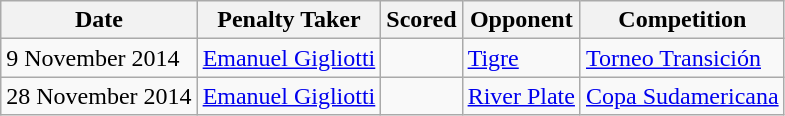<table class="wikitable">
<tr>
<th>Date</th>
<th>Penalty Taker</th>
<th>Scored</th>
<th>Opponent</th>
<th>Competition</th>
</tr>
<tr>
<td>9 November 2014</td>
<td><a href='#'>Emanuel Gigliotti</a></td>
<td></td>
<td><a href='#'>Tigre</a></td>
<td><a href='#'>Torneo Transición</a></td>
</tr>
<tr>
<td>28 November 2014</td>
<td><a href='#'>Emanuel Gigliotti</a></td>
<td></td>
<td><a href='#'>River Plate</a></td>
<td><a href='#'>Copa Sudamericana</a></td>
</tr>
</table>
